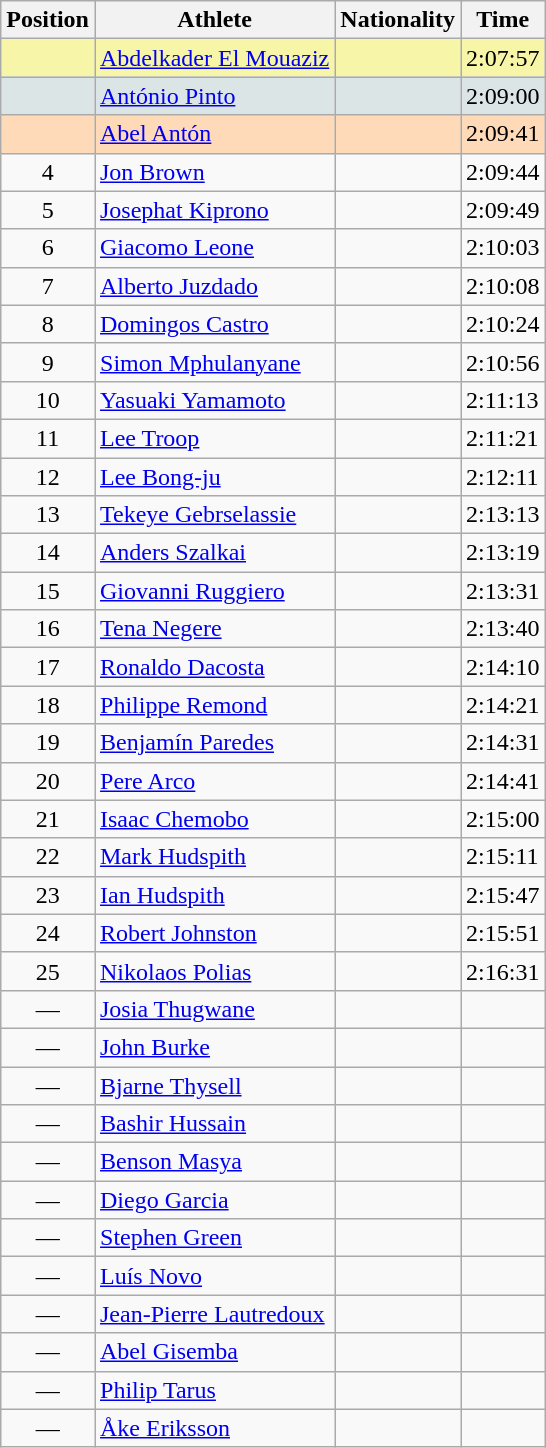<table class="wikitable sortable">
<tr>
<th>Position</th>
<th>Athlete</th>
<th>Nationality</th>
<th>Time</th>
</tr>
<tr bgcolor="#F7F6A8">
<td align=center></td>
<td><a href='#'>Abdelkader El Mouaziz</a></td>
<td></td>
<td>2:07:57</td>
</tr>
<tr bgcolor="#DCE5E5">
<td align=center></td>
<td><a href='#'>António Pinto</a></td>
<td></td>
<td>2:09:00</td>
</tr>
<tr bgcolor="#FFDAB9">
<td align=center></td>
<td><a href='#'>Abel Antón</a></td>
<td></td>
<td>2:09:41</td>
</tr>
<tr>
<td align=center>4</td>
<td><a href='#'>Jon Brown</a></td>
<td></td>
<td>2:09:44</td>
</tr>
<tr>
<td align=center>5</td>
<td><a href='#'>Josephat Kiprono</a></td>
<td></td>
<td>2:09:49</td>
</tr>
<tr>
<td align=center>6</td>
<td><a href='#'>Giacomo Leone</a></td>
<td></td>
<td>2:10:03</td>
</tr>
<tr>
<td align=center>7</td>
<td><a href='#'>Alberto Juzdado</a></td>
<td></td>
<td>2:10:08</td>
</tr>
<tr>
<td align=center>8</td>
<td><a href='#'>Domingos Castro</a></td>
<td></td>
<td>2:10:24</td>
</tr>
<tr>
<td align=center>9</td>
<td><a href='#'>Simon Mphulanyane</a></td>
<td></td>
<td>2:10:56</td>
</tr>
<tr>
<td align=center>10</td>
<td><a href='#'>Yasuaki Yamamoto</a></td>
<td></td>
<td>2:11:13</td>
</tr>
<tr>
<td align=center>11</td>
<td><a href='#'>Lee Troop</a></td>
<td></td>
<td>2:11:21</td>
</tr>
<tr>
<td align=center>12</td>
<td><a href='#'>Lee Bong-ju</a></td>
<td></td>
<td>2:12:11</td>
</tr>
<tr>
<td align=center>13</td>
<td><a href='#'>Tekeye Gebrselassie</a></td>
<td></td>
<td>2:13:13</td>
</tr>
<tr>
<td align=center>14</td>
<td><a href='#'>Anders Szalkai</a></td>
<td></td>
<td>2:13:19</td>
</tr>
<tr>
<td align=center>15</td>
<td><a href='#'>Giovanni Ruggiero</a></td>
<td></td>
<td>2:13:31</td>
</tr>
<tr>
<td align=center>16</td>
<td><a href='#'>Tena Negere</a></td>
<td></td>
<td>2:13:40</td>
</tr>
<tr>
<td align=center>17</td>
<td><a href='#'>Ronaldo Dacosta</a></td>
<td></td>
<td>2:14:10</td>
</tr>
<tr>
<td align=center>18</td>
<td><a href='#'>Philippe Remond</a></td>
<td></td>
<td>2:14:21</td>
</tr>
<tr>
<td align=center>19</td>
<td><a href='#'>Benjamín Paredes</a></td>
<td></td>
<td>2:14:31</td>
</tr>
<tr>
<td align=center>20</td>
<td><a href='#'>Pere Arco</a></td>
<td></td>
<td>2:14:41</td>
</tr>
<tr>
<td align=center>21</td>
<td><a href='#'>Isaac Chemobo</a></td>
<td></td>
<td>2:15:00</td>
</tr>
<tr>
<td align=center>22</td>
<td><a href='#'>Mark Hudspith</a></td>
<td></td>
<td>2:15:11</td>
</tr>
<tr>
<td align=center>23</td>
<td><a href='#'>Ian Hudspith</a></td>
<td></td>
<td>2:15:47</td>
</tr>
<tr>
<td align=center>24</td>
<td><a href='#'>Robert Johnston</a></td>
<td></td>
<td>2:15:51</td>
</tr>
<tr>
<td align=center>25</td>
<td><a href='#'>Nikolaos Polias</a></td>
<td></td>
<td>2:16:31</td>
</tr>
<tr>
<td align=center>—</td>
<td><a href='#'>Josia Thugwane</a></td>
<td></td>
<td></td>
</tr>
<tr>
<td align=center>—</td>
<td><a href='#'>John Burke</a></td>
<td></td>
<td></td>
</tr>
<tr>
<td align=center>—</td>
<td><a href='#'>Bjarne Thysell</a></td>
<td></td>
<td></td>
</tr>
<tr>
<td align=center>—</td>
<td><a href='#'>Bashir Hussain</a></td>
<td></td>
<td></td>
</tr>
<tr>
<td align=center>—</td>
<td><a href='#'>Benson Masya</a></td>
<td></td>
<td></td>
</tr>
<tr>
<td align=center>—</td>
<td><a href='#'>Diego Garcia</a></td>
<td></td>
<td></td>
</tr>
<tr>
<td align=center>—</td>
<td><a href='#'>Stephen Green</a></td>
<td></td>
<td></td>
</tr>
<tr>
<td align=center>—</td>
<td><a href='#'>Luís Novo</a></td>
<td></td>
<td></td>
</tr>
<tr>
<td align=center>—</td>
<td><a href='#'>Jean-Pierre Lautredoux</a></td>
<td></td>
<td></td>
</tr>
<tr>
<td align=center>—</td>
<td><a href='#'>Abel Gisemba</a></td>
<td></td>
<td></td>
</tr>
<tr>
<td align=center>—</td>
<td><a href='#'>Philip Tarus</a></td>
<td></td>
<td></td>
</tr>
<tr>
<td align=center>—</td>
<td><a href='#'>Åke Eriksson</a></td>
<td></td>
<td></td>
</tr>
</table>
